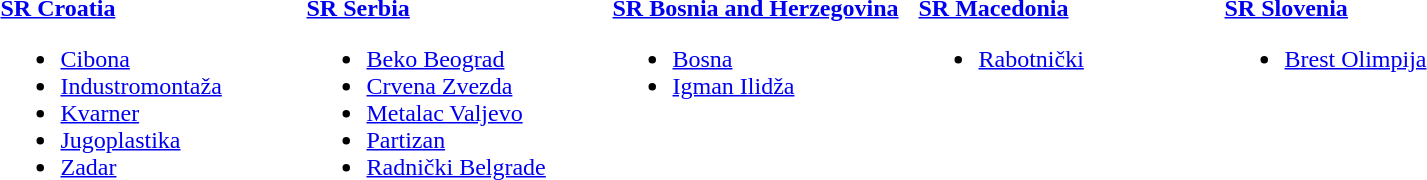<table>
<tr>
<td style="width:200px; vertical-align:top;"><br><strong> <a href='#'>SR Croatia</a></strong><ul><li><a href='#'>Cibona</a></li><li><a href='#'>Industromontaža</a></li><li><a href='#'>Kvarner</a></li><li><a href='#'>Jugoplastika</a></li><li><a href='#'>Zadar</a></li></ul></td>
<td style="width:200px; vertical-align:top;"><br><strong> <a href='#'>SR Serbia</a></strong><ul><li><a href='#'>Beko Beograd</a></li><li><a href='#'>Crvena Zvezda</a></li><li><a href='#'>Metalac Valjevo</a></li><li><a href='#'>Partizan</a></li><li><a href='#'>Radnički Belgrade</a></li></ul></td>
<td style="width:200px; vertical-align:top;"><br><strong> <a href='#'>SR Bosnia and Herzegovina</a></strong><ul><li><a href='#'>Bosna</a></li><li><a href='#'>Igman Ilidža</a></li></ul></td>
<td style="width:200px; vertical-align:top;"><br><strong> <a href='#'>SR Macedonia</a></strong><ul><li><a href='#'>Rabotnički</a></li></ul></td>
<td style="width:200px; vertical-align:top;"><br><strong> <a href='#'>SR Slovenia</a></strong><ul><li><a href='#'>Brest Olimpija</a></li></ul></td>
</tr>
</table>
